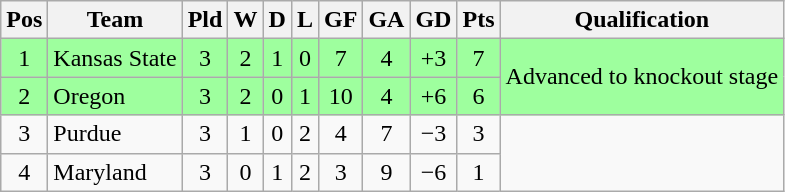<table class="wikitable" style="text-align:center">
<tr>
<th>Pos</th>
<th>Team</th>
<th>Pld</th>
<th>W</th>
<th>D</th>
<th>L</th>
<th>GF</th>
<th>GA</th>
<th>GD</th>
<th>Pts</th>
<th>Qualification</th>
</tr>
<tr bgcolor="#9eff9e">
<td>1</td>
<td style="text-align:left">Kansas State</td>
<td>3</td>
<td>2</td>
<td>1</td>
<td>0</td>
<td>7</td>
<td>4</td>
<td>+3</td>
<td>7</td>
<td rowspan="2">Advanced to knockout stage</td>
</tr>
<tr bgcolor="#9eff9e">
<td>2</td>
<td style="text-align:left">Oregon</td>
<td>3</td>
<td>2</td>
<td>0</td>
<td>1</td>
<td>10</td>
<td>4</td>
<td>+6</td>
<td>6</td>
</tr>
<tr>
<td>3</td>
<td style="text-align:left">Purdue</td>
<td>3</td>
<td>1</td>
<td>0</td>
<td>2</td>
<td>4</td>
<td>7</td>
<td>−3</td>
<td>3</td>
<td rowspan="2"></td>
</tr>
<tr>
<td>4</td>
<td style="text-align:left">Maryland</td>
<td>3</td>
<td>0</td>
<td>1</td>
<td>2</td>
<td>3</td>
<td>9</td>
<td>−6</td>
<td>1</td>
</tr>
</table>
